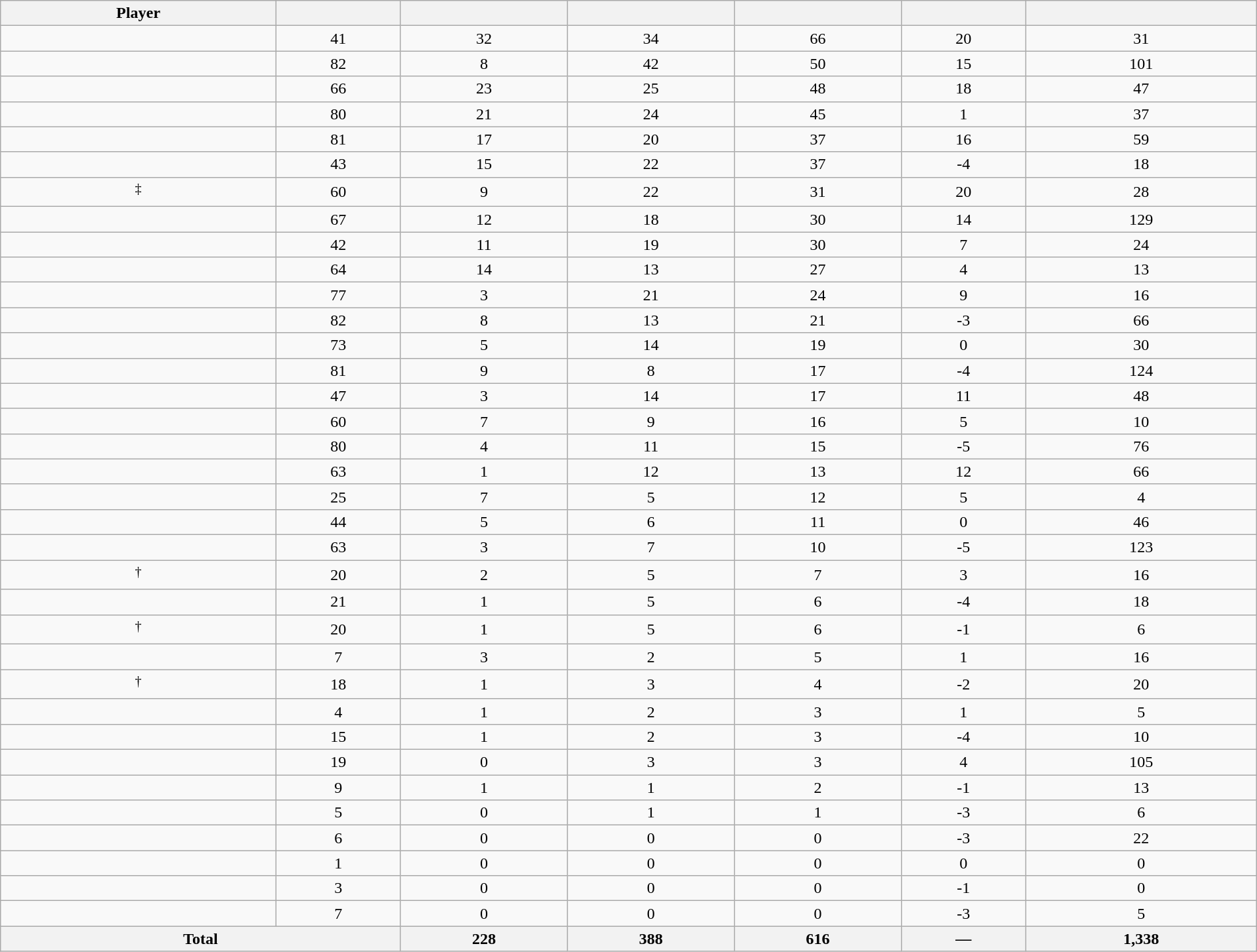<table class="wikitable sortable" style="width:100%; text-align:center;">
<tr align=center>
<th>Player</th>
<th></th>
<th></th>
<th></th>
<th></th>
<th data-sort-type="number"></th>
<th></th>
</tr>
<tr>
<td></td>
<td>41</td>
<td>32</td>
<td>34</td>
<td>66</td>
<td>20</td>
<td>31</td>
</tr>
<tr>
<td></td>
<td>82</td>
<td>8</td>
<td>42</td>
<td>50</td>
<td>15</td>
<td>101</td>
</tr>
<tr>
<td></td>
<td>66</td>
<td>23</td>
<td>25</td>
<td>48</td>
<td>18</td>
<td>47</td>
</tr>
<tr>
<td></td>
<td>80</td>
<td>21</td>
<td>24</td>
<td>45</td>
<td>1</td>
<td>37</td>
</tr>
<tr>
<td></td>
<td>81</td>
<td>17</td>
<td>20</td>
<td>37</td>
<td>16</td>
<td>59</td>
</tr>
<tr>
<td></td>
<td>43</td>
<td>15</td>
<td>22</td>
<td>37</td>
<td>-4</td>
<td>18</td>
</tr>
<tr>
<td><sup>‡</sup></td>
<td>60</td>
<td>9</td>
<td>22</td>
<td>31</td>
<td>20</td>
<td>28</td>
</tr>
<tr>
<td></td>
<td>67</td>
<td>12</td>
<td>18</td>
<td>30</td>
<td>14</td>
<td>129</td>
</tr>
<tr>
<td></td>
<td>42</td>
<td>11</td>
<td>19</td>
<td>30</td>
<td>7</td>
<td>24</td>
</tr>
<tr>
<td></td>
<td>64</td>
<td>14</td>
<td>13</td>
<td>27</td>
<td>4</td>
<td>13</td>
</tr>
<tr>
<td></td>
<td>77</td>
<td>3</td>
<td>21</td>
<td>24</td>
<td>9</td>
<td>16</td>
</tr>
<tr>
<td></td>
<td>82</td>
<td>8</td>
<td>13</td>
<td>21</td>
<td>-3</td>
<td>66</td>
</tr>
<tr>
<td></td>
<td>73</td>
<td>5</td>
<td>14</td>
<td>19</td>
<td>0</td>
<td>30</td>
</tr>
<tr>
<td></td>
<td>81</td>
<td>9</td>
<td>8</td>
<td>17</td>
<td>-4</td>
<td>124</td>
</tr>
<tr>
<td></td>
<td>47</td>
<td>3</td>
<td>14</td>
<td>17</td>
<td>11</td>
<td>48</td>
</tr>
<tr>
<td></td>
<td>60</td>
<td>7</td>
<td>9</td>
<td>16</td>
<td>5</td>
<td>10</td>
</tr>
<tr>
<td></td>
<td>80</td>
<td>4</td>
<td>11</td>
<td>15</td>
<td>-5</td>
<td>76</td>
</tr>
<tr>
<td></td>
<td>63</td>
<td>1</td>
<td>12</td>
<td>13</td>
<td>12</td>
<td>66</td>
</tr>
<tr>
<td></td>
<td>25</td>
<td>7</td>
<td>5</td>
<td>12</td>
<td>5</td>
<td>4</td>
</tr>
<tr>
<td></td>
<td>44</td>
<td>5</td>
<td>6</td>
<td>11</td>
<td>0</td>
<td>46</td>
</tr>
<tr>
<td></td>
<td>63</td>
<td>3</td>
<td>7</td>
<td>10</td>
<td>-5</td>
<td>123</td>
</tr>
<tr>
<td><sup>†</sup></td>
<td>20</td>
<td>2</td>
<td>5</td>
<td>7</td>
<td>3</td>
<td>16</td>
</tr>
<tr>
<td></td>
<td>21</td>
<td>1</td>
<td>5</td>
<td>6</td>
<td>-4</td>
<td>18</td>
</tr>
<tr>
<td><sup>†</sup></td>
<td>20</td>
<td>1</td>
<td>5</td>
<td>6</td>
<td>-1</td>
<td>6</td>
</tr>
<tr>
<td></td>
<td>7</td>
<td>3</td>
<td>2</td>
<td>5</td>
<td>1</td>
<td>16</td>
</tr>
<tr>
<td><sup>†</sup></td>
<td>18</td>
<td>1</td>
<td>3</td>
<td>4</td>
<td>-2</td>
<td>20</td>
</tr>
<tr>
<td></td>
<td>4</td>
<td>1</td>
<td>2</td>
<td>3</td>
<td>1</td>
<td>5</td>
</tr>
<tr>
<td></td>
<td>15</td>
<td>1</td>
<td>2</td>
<td>3</td>
<td>-4</td>
<td>10</td>
</tr>
<tr>
<td></td>
<td>19</td>
<td>0</td>
<td>3</td>
<td>3</td>
<td>4</td>
<td>105</td>
</tr>
<tr>
<td></td>
<td>9</td>
<td>1</td>
<td>1</td>
<td>2</td>
<td>-1</td>
<td>13</td>
</tr>
<tr>
<td></td>
<td>5</td>
<td>0</td>
<td>1</td>
<td>1</td>
<td>-3</td>
<td>6</td>
</tr>
<tr>
<td></td>
<td>6</td>
<td>0</td>
<td>0</td>
<td>0</td>
<td>-3</td>
<td>22</td>
</tr>
<tr>
<td></td>
<td>1</td>
<td>0</td>
<td>0</td>
<td>0</td>
<td>0</td>
<td>0</td>
</tr>
<tr>
<td></td>
<td>3</td>
<td>0</td>
<td>0</td>
<td>0</td>
<td>-1</td>
<td>0</td>
</tr>
<tr>
<td></td>
<td>7</td>
<td>0</td>
<td>0</td>
<td>0</td>
<td>-3</td>
<td>5</td>
</tr>
<tr class="sortbottom">
<th colspan=2>Total</th>
<th>228</th>
<th>388</th>
<th>616</th>
<th>—</th>
<th>1,338</th>
</tr>
</table>
